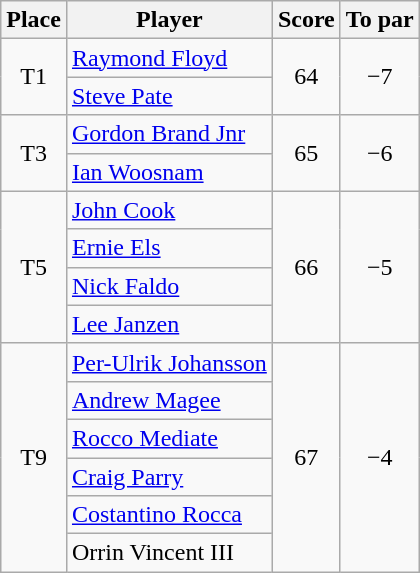<table class="wikitable">
<tr>
<th>Place</th>
<th>Player</th>
<th>Score</th>
<th>To par</th>
</tr>
<tr>
<td rowspan="2" align=center>T1</td>
<td> <a href='#'>Raymond Floyd</a></td>
<td rowspan="2" align=center>64</td>
<td rowspan="2" align=center>−7</td>
</tr>
<tr>
<td> <a href='#'>Steve Pate</a></td>
</tr>
<tr>
<td rowspan="2" align=center>T3</td>
<td> <a href='#'>Gordon Brand Jnr</a></td>
<td rowspan="2" align=center>65</td>
<td rowspan="2" align=center>−6</td>
</tr>
<tr>
<td> <a href='#'>Ian Woosnam</a></td>
</tr>
<tr>
<td rowspan="4" align=center>T5</td>
<td> <a href='#'>John Cook</a></td>
<td rowspan="4" align=center>66</td>
<td rowspan="4" align=center>−5</td>
</tr>
<tr>
<td> <a href='#'>Ernie Els</a></td>
</tr>
<tr>
<td> <a href='#'>Nick Faldo</a></td>
</tr>
<tr>
<td> <a href='#'>Lee Janzen</a></td>
</tr>
<tr>
<td rowspan="6" align=center>T9</td>
<td> <a href='#'>Per-Ulrik Johansson</a></td>
<td rowspan="6" align=center>67</td>
<td rowspan="6" align=center>−4</td>
</tr>
<tr>
<td> <a href='#'>Andrew Magee</a></td>
</tr>
<tr>
<td> <a href='#'>Rocco Mediate</a></td>
</tr>
<tr>
<td> <a href='#'>Craig Parry</a></td>
</tr>
<tr>
<td> <a href='#'>Costantino Rocca</a></td>
</tr>
<tr>
<td> Orrin Vincent III</td>
</tr>
</table>
